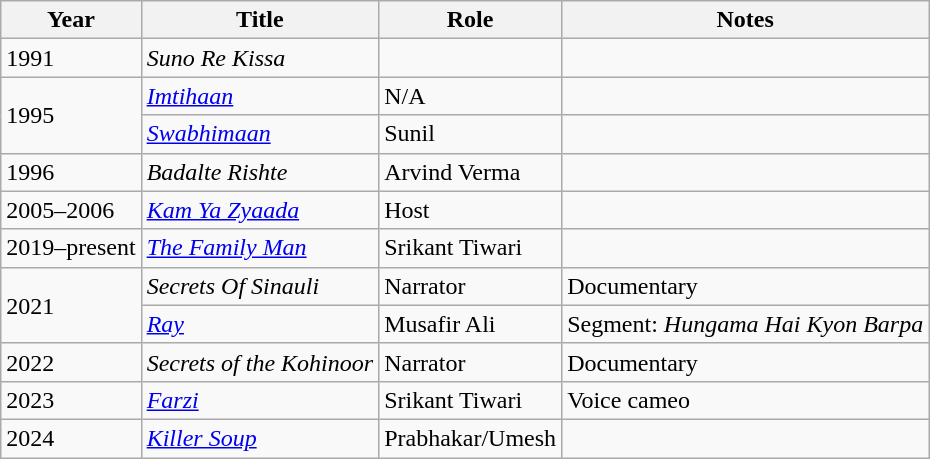<table class="wikitable plainrowheaders sortable"; text-align: center;>
<tr>
<th scope="col">Year</th>
<th scope="col">Title</th>
<th scope="col">Role</th>
<th scope="col">Notes</th>
</tr>
<tr>
<td>1991</td>
<td><em>Suno Re Kissa</em></td>
<td></td>
<td></td>
</tr>
<tr>
<td rowspan="2">1995</td>
<td><em><a href='#'>Imtihaan</a></em></td>
<td>N/A</td>
<td></td>
</tr>
<tr>
<td><em><a href='#'>Swabhimaan</a></em></td>
<td>Sunil</td>
<td></td>
</tr>
<tr>
<td>1996</td>
<td><em>Badalte Rishte</em></td>
<td>Arvind Verma</td>
<td></td>
</tr>
<tr>
<td>2005–2006</td>
<td><em><a href='#'>Kam Ya Zyaada</a></em></td>
<td>Host</td>
<td></td>
</tr>
<tr>
<td>2019–present</td>
<td><em><a href='#'>The Family Man</a></em></td>
<td>Srikant Tiwari</td>
<td></td>
</tr>
<tr>
<td rowspan="2">2021</td>
<td><em>Secrets Of Sinauli</em></td>
<td>Narrator</td>
<td>Documentary</td>
</tr>
<tr>
<td><em><a href='#'>Ray</a></em></td>
<td>Musafir Ali</td>
<td>Segment: <em>Hungama Hai Kyon Barpa</em></td>
</tr>
<tr>
<td>2022</td>
<td><em>Secrets of the Kohinoor</em></td>
<td>Narrator</td>
<td>Documentary</td>
</tr>
<tr>
<td>2023</td>
<td><em><a href='#'>Farzi</a></em></td>
<td>Srikant Tiwari</td>
<td>Voice cameo</td>
</tr>
<tr>
<td>2024</td>
<td><em><a href='#'>Killer Soup</a></em></td>
<td>Prabhakar/Umesh</td>
<td></td>
</tr>
</table>
